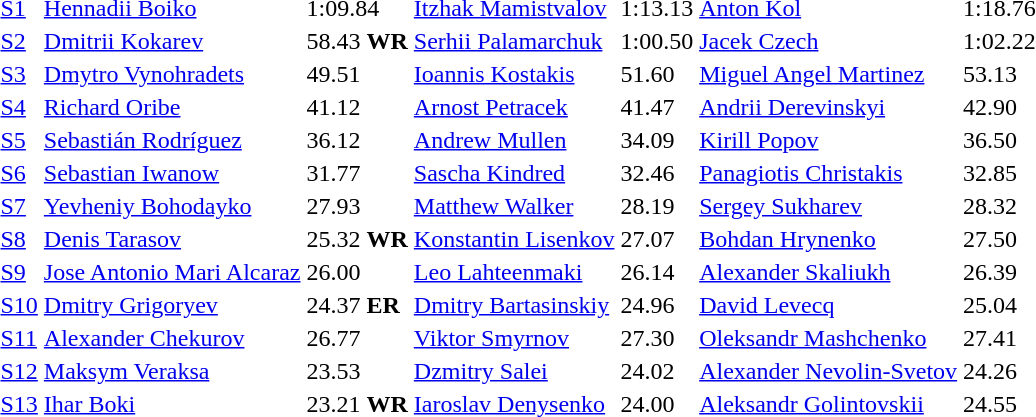<table>
<tr>
<td><a href='#'>S1</a></td>
<td><a href='#'>Hennadii Boiko</a><br></td>
<td>1:09.84</td>
<td><a href='#'>Itzhak Mamistvalov</a><br></td>
<td>1:13.13</td>
<td><a href='#'>Anton Kol</a><br></td>
<td>1:18.76</td>
</tr>
<tr>
<td><a href='#'>S2</a></td>
<td><a href='#'>Dmitrii Kokarev</a><br></td>
<td>58.43 <strong>WR</strong></td>
<td><a href='#'>Serhii Palamarchuk</a><br></td>
<td>1:00.50</td>
<td><a href='#'>Jacek Czech</a><br></td>
<td>1:02.22</td>
</tr>
<tr>
<td><a href='#'>S3</a></td>
<td><a href='#'>Dmytro Vynohradets</a><br></td>
<td>49.51</td>
<td><a href='#'>Ioannis Kostakis</a><br></td>
<td>51.60</td>
<td><a href='#'>Miguel Angel Martinez</a><br></td>
<td>53.13</td>
</tr>
<tr>
<td><a href='#'>S4</a></td>
<td><a href='#'>Richard Oribe</a><br></td>
<td>41.12</td>
<td><a href='#'>Arnost Petracek</a><br></td>
<td>41.47</td>
<td><a href='#'>Andrii Derevinskyi</a><br></td>
<td>42.90</td>
</tr>
<tr>
<td><a href='#'>S5</a></td>
<td><a href='#'>Sebastián Rodríguez</a><br></td>
<td>36.12</td>
<td><a href='#'>Andrew Mullen</a><br></td>
<td>34.09</td>
<td><a href='#'>Kirill Popov</a><br></td>
<td>36.50</td>
</tr>
<tr>
<td><a href='#'>S6</a></td>
<td><a href='#'>Sebastian Iwanow</a><br></td>
<td>31.77</td>
<td><a href='#'>Sascha Kindred</a><br></td>
<td>32.46</td>
<td><a href='#'>Panagiotis Christakis</a><br></td>
<td>32.85</td>
</tr>
<tr>
<td><a href='#'>S7</a></td>
<td><a href='#'>Yevheniy Bohodayko</a><br></td>
<td>27.93</td>
<td><a href='#'>Matthew Walker</a><br></td>
<td>28.19</td>
<td><a href='#'>Sergey Sukharev</a><br></td>
<td>28.32</td>
</tr>
<tr>
<td><a href='#'>S8</a></td>
<td><a href='#'>Denis Tarasov</a><br></td>
<td>25.32 <strong>WR</strong></td>
<td><a href='#'>Konstantin Lisenkov</a><br></td>
<td>27.07</td>
<td><a href='#'>Bohdan Hrynenko</a><br></td>
<td>27.50</td>
</tr>
<tr>
<td><a href='#'>S9</a></td>
<td><a href='#'>Jose Antonio Mari Alcaraz</a><br></td>
<td>26.00</td>
<td><a href='#'>Leo Lahteenmaki</a><br></td>
<td>26.14</td>
<td><a href='#'>Alexander Skaliukh</a><br></td>
<td>26.39</td>
</tr>
<tr>
<td><a href='#'>S10</a></td>
<td><a href='#'>Dmitry Grigoryev</a><br></td>
<td>24.37 <strong>ER</strong></td>
<td><a href='#'>Dmitry Bartasinskiy</a><br></td>
<td>24.96</td>
<td><a href='#'>David Levecq</a><br></td>
<td>25.04</td>
</tr>
<tr>
<td><a href='#'>S11</a></td>
<td><a href='#'>Alexander Chekurov</a><br></td>
<td>26.77</td>
<td><a href='#'>Viktor Smyrnov</a><br></td>
<td>27.30</td>
<td><a href='#'>Oleksandr Mashchenko</a><br></td>
<td>27.41</td>
</tr>
<tr>
<td><a href='#'>S12</a></td>
<td><a href='#'>Maksym Veraksa</a><br></td>
<td>23.53</td>
<td><a href='#'>Dzmitry Salei</a><br></td>
<td>24.02</td>
<td><a href='#'>Alexander Nevolin-Svetov</a><br></td>
<td>24.26</td>
</tr>
<tr>
<td><a href='#'>S13</a></td>
<td><a href='#'>Ihar Boki</a><br></td>
<td>23.21 <strong>WR</strong></td>
<td><a href='#'>Iaroslav Denysenko</a><br></td>
<td>24.00</td>
<td><a href='#'>Aleksandr Golintovskii</a><br></td>
<td>24.55</td>
</tr>
</table>
